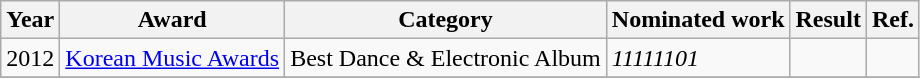<table class="wikitable">
<tr>
<th>Year</th>
<th>Award</th>
<th>Category</th>
<th>Nominated work</th>
<th>Result</th>
<th>Ref.</th>
</tr>
<tr>
<td>2012</td>
<td><a href='#'>Korean Music Awards</a></td>
<td>Best Dance & Electronic Album</td>
<td><em>11111101</em></td>
<td></td>
<td></td>
</tr>
<tr>
</tr>
</table>
